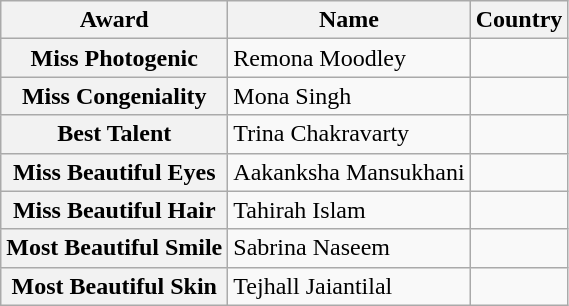<table class="wikitable">
<tr>
<th>Award</th>
<th>Name</th>
<th>Country</th>
</tr>
<tr>
<th>Miss Photogenic</th>
<td>Remona Moodley</td>
<td></td>
</tr>
<tr>
<th>Miss Congeniality</th>
<td>Mona Singh</td>
<td></td>
</tr>
<tr>
<th>Best Talent</th>
<td>Trina Chakravarty</td>
<td></td>
</tr>
<tr>
<th>Miss Beautiful Eyes</th>
<td>Aakanksha Mansukhani</td>
<td></td>
</tr>
<tr>
<th>Miss Beautiful Hair</th>
<td>Tahirah Islam</td>
<td></td>
</tr>
<tr>
<th>Most Beautiful Smile</th>
<td>Sabrina Naseem</td>
<td></td>
</tr>
<tr>
<th>Most Beautiful Skin</th>
<td>Tejhall Jaiantilal</td>
<td></td>
</tr>
</table>
